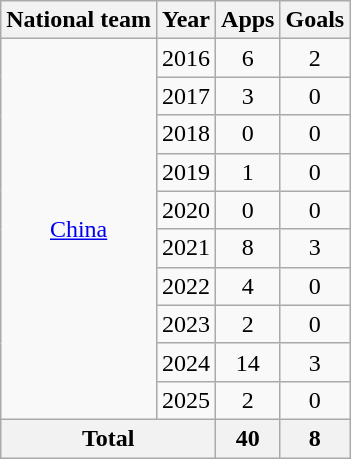<table class="wikitable" style="text-align:center">
<tr>
<th>National team</th>
<th>Year</th>
<th>Apps</th>
<th>Goals</th>
</tr>
<tr>
<td rowspan="10"><a href='#'>China</a></td>
<td>2016</td>
<td>6</td>
<td>2</td>
</tr>
<tr>
<td>2017</td>
<td>3</td>
<td>0</td>
</tr>
<tr>
<td>2018</td>
<td>0</td>
<td>0</td>
</tr>
<tr>
<td>2019</td>
<td>1</td>
<td>0</td>
</tr>
<tr>
<td>2020</td>
<td>0</td>
<td>0</td>
</tr>
<tr>
<td>2021</td>
<td>8</td>
<td>3</td>
</tr>
<tr>
<td>2022</td>
<td>4</td>
<td>0</td>
</tr>
<tr>
<td>2023</td>
<td>2</td>
<td>0</td>
</tr>
<tr>
<td>2024</td>
<td>14</td>
<td>3</td>
</tr>
<tr>
<td>2025</td>
<td>2</td>
<td>0</td>
</tr>
<tr>
<th colspan="2">Total</th>
<th>40</th>
<th>8</th>
</tr>
</table>
